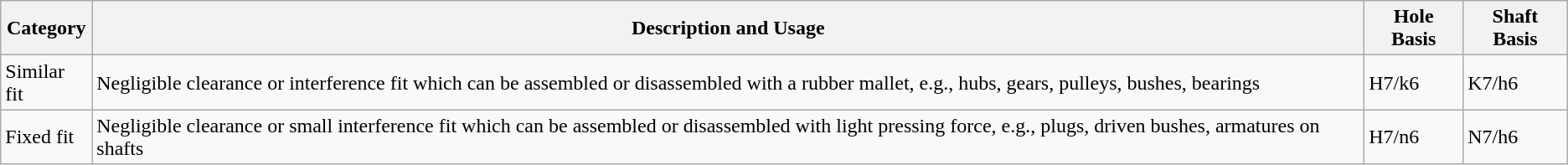<table class="wikitable">
<tr>
<th>Category</th>
<th>Description and Usage</th>
<th>Hole Basis</th>
<th>Shaft Basis</th>
</tr>
<tr>
<td>Similar fit</td>
<td>Negligible clearance or interference fit which can be assembled or disassembled with a rubber mallet, e.g., hubs, gears, pulleys, bushes, bearings</td>
<td>H7/k6</td>
<td>K7/h6</td>
</tr>
<tr>
<td>Fixed fit</td>
<td>Negligible clearance or small interference fit which can be assembled or disassembled with light pressing force, e.g., plugs, driven bushes, armatures on shafts</td>
<td>H7/n6</td>
<td>N7/h6</td>
</tr>
</table>
